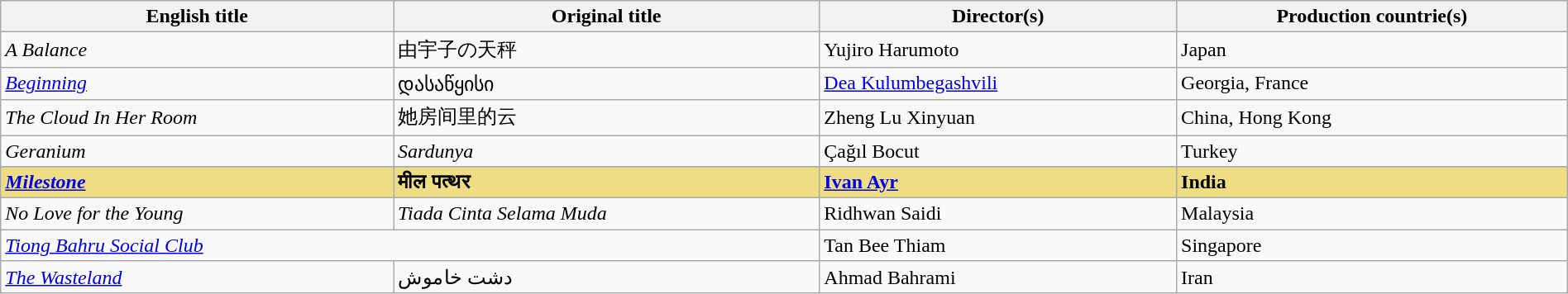<table class="sortable wikitable" style="width:100%; margin-bottom:4px">
<tr>
<th scope="col">English title</th>
<th scope="col">Original title</th>
<th scope="col">Director(s)</th>
<th scope="col">Production countrie(s)</th>
</tr>
<tr>
<td><em>A Balance</em></td>
<td>由宇子の天秤</td>
<td>Yujiro Harumoto</td>
<td>Japan</td>
</tr>
<tr>
<td><em><a href='#'>Beginning</a></em></td>
<td>დასაწყისი</td>
<td><a href='#'>Dea Kulumbegashvili</a></td>
<td>Georgia, France</td>
</tr>
<tr>
<td><em>The Cloud In Her Room</em></td>
<td>她房间里的云</td>
<td>Zheng Lu Xinyuan</td>
<td>China, Hong Kong</td>
</tr>
<tr>
<td><em>Geranium</em></td>
<td><em>Sardunya</em></td>
<td>Çağıl Bocut</td>
<td>Turkey</td>
</tr>
<tr>
</tr>
<tr style="background:#EEDD82; font-weight:bold;">
<td><em><a href='#'>Milestone</a></em></td>
<td>मील पत्थर</td>
<td><a href='#'>Ivan Ayr</a></td>
<td>India</td>
</tr>
<tr>
<td><em>No Love for the Young</em></td>
<td><em>Tiada Cinta Selama Muda</em></td>
<td>Ridhwan Saidi</td>
<td>Malaysia</td>
</tr>
<tr>
<td colspan="2"><em><a href='#'>Tiong Bahru Social Club</a></em></td>
<td>Tan Bee Thiam</td>
<td>Singapore</td>
</tr>
<tr>
<td><em><a href='#'>The Wasteland</a></em></td>
<td>دشت خاموش‎</td>
<td>Ahmad Bahrami</td>
<td>Iran</td>
</tr>
</table>
